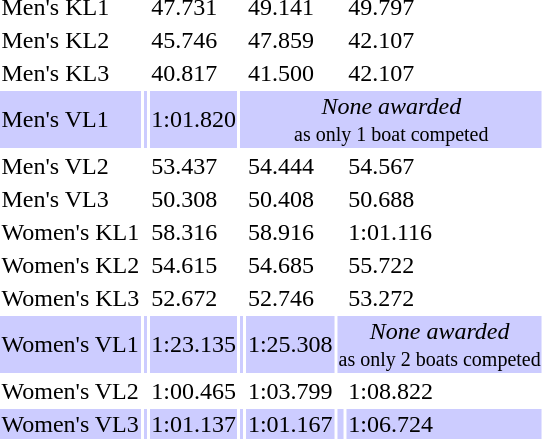<table>
<tr>
<td>Men's KL1</td>
<td></td>
<td>47.731</td>
<td></td>
<td>49.141</td>
<td></td>
<td>49.797</td>
</tr>
<tr>
<td>Men's KL2</td>
<td></td>
<td>45.746</td>
<td></td>
<td>47.859</td>
<td></td>
<td>42.107</td>
</tr>
<tr>
<td>Men's KL3</td>
<td></td>
<td>40.817</td>
<td></td>
<td>41.500</td>
<td></td>
<td>42.107</td>
</tr>
<tr bgcolor=ccccff>
<td>Men's VL1</td>
<td></td>
<td>1:01.820</td>
<td colspan=4 align=center><em>None awarded</em><br><small>as only 1 boat competed</small></td>
</tr>
<tr>
<td>Men's VL2</td>
<td></td>
<td>53.437</td>
<td></td>
<td>54.444</td>
<td></td>
<td>54.567</td>
</tr>
<tr>
<td>Men's VL3</td>
<td></td>
<td>50.308</td>
<td></td>
<td>50.408</td>
<td></td>
<td>50.688</td>
</tr>
<tr>
<td>Women's KL1</td>
<td></td>
<td>58.316</td>
<td></td>
<td>58.916</td>
<td></td>
<td>1:01.116</td>
</tr>
<tr>
<td>Women's KL2</td>
<td></td>
<td>54.615</td>
<td></td>
<td>54.685</td>
<td></td>
<td>55.722</td>
</tr>
<tr>
<td>Women's KL3</td>
<td></td>
<td>52.672</td>
<td></td>
<td>52.746</td>
<td></td>
<td>53.272</td>
</tr>
<tr bgcolor=ccccff>
<td>Women's VL1</td>
<td></td>
<td>1:23.135</td>
<td></td>
<td>1:25.308</td>
<td colspan=2 align=center><em>None awarded</em><br><small>as only 2 boats competed</small></td>
</tr>
<tr>
<td>Women's VL2</td>
<td></td>
<td>1:00.465</td>
<td></td>
<td>1:03.799</td>
<td></td>
<td>1:08.822</td>
</tr>
<tr bgcolor=ccccff>
<td>Women's VL3</td>
<td></td>
<td>1:01.137</td>
<td></td>
<td>1:01.167</td>
<td></td>
<td>1:06.724</td>
</tr>
</table>
